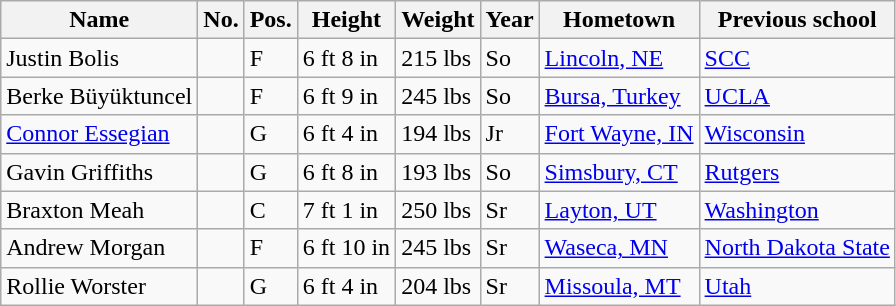<table class="wikitable sortable" border="1">
<tr>
<th>Name</th>
<th>No.</th>
<th>Pos.</th>
<th>Height</th>
<th>Weight</th>
<th>Year</th>
<th>Hometown</th>
<th class="unsortable">Previous school</th>
</tr>
<tr>
<td>Justin Bolis</td>
<td></td>
<td>F</td>
<td>6 ft 8 in</td>
<td>215 lbs</td>
<td>So</td>
<td><a href='#'>Lincoln, NE</a></td>
<td><a href='#'>SCC</a></td>
</tr>
<tr>
<td>Berke Büyüktuncel</td>
<td></td>
<td>F</td>
<td>6 ft 9 in</td>
<td>245 lbs</td>
<td>So</td>
<td><a href='#'>Bursa, Turkey</a></td>
<td><a href='#'>UCLA</a></td>
</tr>
<tr>
<td><a href='#'>Connor Essegian</a></td>
<td></td>
<td>G</td>
<td>6 ft 4 in</td>
<td>194 lbs</td>
<td>Jr</td>
<td><a href='#'>Fort Wayne, IN</a></td>
<td><a href='#'>Wisconsin</a></td>
</tr>
<tr>
<td>Gavin Griffiths</td>
<td></td>
<td>G</td>
<td>6 ft 8 in</td>
<td>193 lbs</td>
<td>So</td>
<td><a href='#'>Simsbury, CT</a></td>
<td><a href='#'>Rutgers</a></td>
</tr>
<tr>
<td>Braxton Meah</td>
<td></td>
<td>C</td>
<td>7 ft 1 in</td>
<td>250 lbs</td>
<td>Sr</td>
<td><a href='#'>Layton, UT</a></td>
<td><a href='#'>Washington</a></td>
</tr>
<tr>
<td>Andrew Morgan</td>
<td></td>
<td>F</td>
<td>6 ft 10 in</td>
<td>245 lbs</td>
<td>Sr</td>
<td><a href='#'>Waseca, MN</a></td>
<td><a href='#'>North Dakota State</a></td>
</tr>
<tr>
<td>Rollie Worster</td>
<td></td>
<td>G</td>
<td>6 ft 4 in</td>
<td>204 lbs</td>
<td>Sr</td>
<td><a href='#'>Missoula, MT</a></td>
<td><a href='#'>Utah</a></td>
</tr>
</table>
